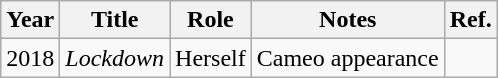<table class="wikitable">
<tr>
<th>Year</th>
<th>Title</th>
<th>Role</th>
<th>Notes</th>
<th>Ref.</th>
</tr>
<tr>
<td>2018</td>
<td><em>Lockdown</em></td>
<td>Herself</td>
<td>Cameo appearance</td>
<td></td>
</tr>
</table>
